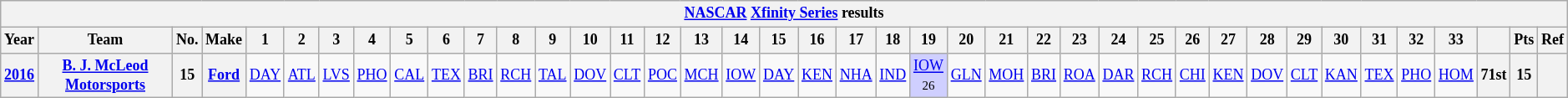<table class="wikitable" style="text-align:center; font-size:75%">
<tr>
<th colspan=42><a href='#'>NASCAR</a> <a href='#'>Xfinity Series</a> results</th>
</tr>
<tr>
<th>Year</th>
<th>Team</th>
<th>No.</th>
<th>Make</th>
<th>1</th>
<th>2</th>
<th>3</th>
<th>4</th>
<th>5</th>
<th>6</th>
<th>7</th>
<th>8</th>
<th>9</th>
<th>10</th>
<th>11</th>
<th>12</th>
<th>13</th>
<th>14</th>
<th>15</th>
<th>16</th>
<th>17</th>
<th>18</th>
<th>19</th>
<th>20</th>
<th>21</th>
<th>22</th>
<th>23</th>
<th>24</th>
<th>25</th>
<th>26</th>
<th>27</th>
<th>28</th>
<th>29</th>
<th>30</th>
<th>31</th>
<th>32</th>
<th>33</th>
<th></th>
<th>Pts</th>
<th>Ref</th>
</tr>
<tr>
<th><a href='#'>2016</a></th>
<th><a href='#'>B. J. McLeod Motorsports</a></th>
<th>15</th>
<th><a href='#'>Ford</a></th>
<td><a href='#'>DAY</a></td>
<td><a href='#'>ATL</a></td>
<td><a href='#'>LVS</a></td>
<td><a href='#'>PHO</a></td>
<td><a href='#'>CAL</a></td>
<td><a href='#'>TEX</a></td>
<td><a href='#'>BRI</a></td>
<td><a href='#'>RCH</a></td>
<td><a href='#'>TAL</a></td>
<td><a href='#'>DOV</a></td>
<td><a href='#'>CLT</a></td>
<td><a href='#'>POC</a></td>
<td><a href='#'>MCH</a></td>
<td><a href='#'>IOW</a></td>
<td><a href='#'>DAY</a></td>
<td><a href='#'>KEN</a></td>
<td><a href='#'>NHA</a></td>
<td><a href='#'>IND</a></td>
<td style="background:#CFCFFF;"><a href='#'>IOW</a><br><small>26</small></td>
<td><a href='#'>GLN</a></td>
<td><a href='#'>MOH</a></td>
<td><a href='#'>BRI</a></td>
<td><a href='#'>ROA</a></td>
<td><a href='#'>DAR</a></td>
<td><a href='#'>RCH</a></td>
<td><a href='#'>CHI</a></td>
<td><a href='#'>KEN</a></td>
<td><a href='#'>DOV</a></td>
<td><a href='#'>CLT</a></td>
<td><a href='#'>KAN</a></td>
<td><a href='#'>TEX</a></td>
<td><a href='#'>PHO</a></td>
<td><a href='#'>HOM</a></td>
<th>71st</th>
<th>15</th>
<th></th>
</tr>
</table>
